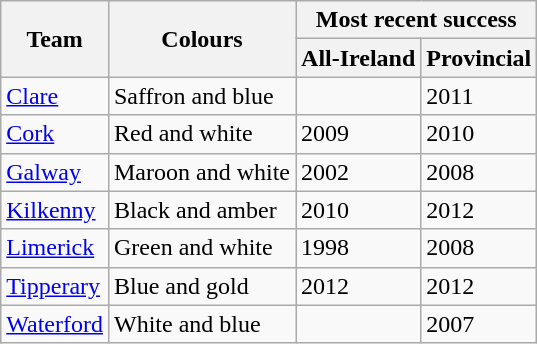<table class="wikitable">
<tr>
<th rowspan="2">Team</th>
<th rowspan="2">Colours</th>
<th colspan="3">Most recent success</th>
</tr>
<tr>
<th>All-Ireland</th>
<th>Provincial</th>
</tr>
<tr>
<td><a href='#'>Clare</a></td>
<td>Saffron and blue</td>
<td></td>
<td>2011</td>
</tr>
<tr>
<td><a href='#'>Cork</a></td>
<td>Red and white</td>
<td>2009</td>
<td>2010</td>
</tr>
<tr>
<td><a href='#'>Galway</a></td>
<td>Maroon and white</td>
<td>2002</td>
<td>2008</td>
</tr>
<tr>
<td><a href='#'>Kilkenny</a></td>
<td>Black and amber</td>
<td>2010</td>
<td>2012</td>
</tr>
<tr>
<td><a href='#'>Limerick</a></td>
<td>Green and white</td>
<td>1998</td>
<td>2008</td>
</tr>
<tr>
<td><a href='#'>Tipperary</a></td>
<td>Blue and gold</td>
<td>2012</td>
<td>2012</td>
</tr>
<tr>
<td><a href='#'>Waterford</a></td>
<td>White and blue</td>
<td></td>
<td>2007</td>
</tr>
</table>
